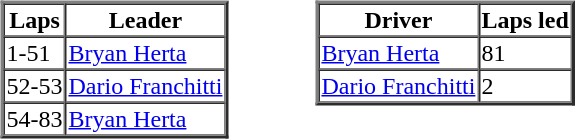<table>
<tr>
<td valign="top"><br><table border=2 cellspacing=0>
<tr>
<th>Laps</th>
<th>Leader</th>
</tr>
<tr>
<td>1-51</td>
<td><a href='#'>Bryan Herta</a></td>
</tr>
<tr>
<td>52-53</td>
<td><a href='#'>Dario Franchitti</a></td>
</tr>
<tr>
<td>54-83</td>
<td><a href='#'>Bryan Herta</a></td>
</tr>
</table>
</td>
<td width="50"> </td>
<td valign="top"><br><table border=2 cellspacing=0>
<tr>
<th>Driver</th>
<th>Laps led</th>
</tr>
<tr>
<td><a href='#'>Bryan Herta</a></td>
<td>81</td>
</tr>
<tr>
<td><a href='#'>Dario Franchitti</a></td>
<td>2</td>
</tr>
</table>
</td>
</tr>
</table>
